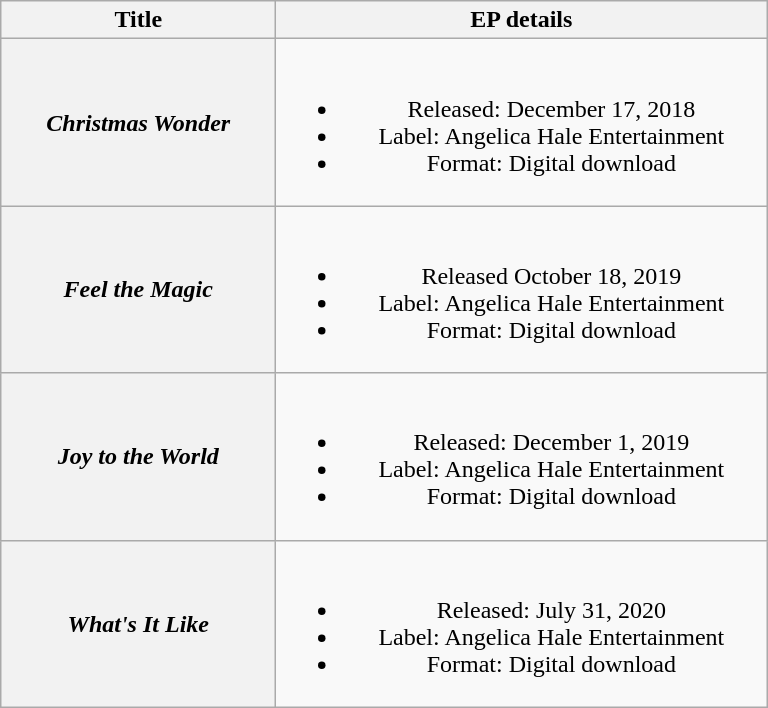<table class="wikitable plainrowheaders" style="text-align:center;" border="1">
<tr>
<th scope="col" style="width:11em;">Title</th>
<th scope="col" style="width:20em;">EP details</th>
</tr>
<tr>
<th scope="row"><em>Christmas Wonder</em></th>
<td><br><ul><li>Released: December 17, 2018</li><li>Label: Angelica Hale Entertainment</li><li>Format: Digital download</li></ul></td>
</tr>
<tr>
<th scope="row"><em>Feel the Magic</em></th>
<td><br><ul><li>Released October 18, 2019</li><li>Label: Angelica Hale Entertainment</li><li>Format: Digital download</li></ul></td>
</tr>
<tr>
<th scope="row"><em>Joy to the World</em></th>
<td><br><ul><li>Released: December 1, 2019</li><li>Label: Angelica Hale Entertainment</li><li>Format: Digital download</li></ul></td>
</tr>
<tr>
<th scope="row"><em>What's It Like</em></th>
<td><br><ul><li>Released: July 31, 2020</li><li>Label: Angelica Hale Entertainment</li><li>Format: Digital download</li></ul></td>
</tr>
</table>
